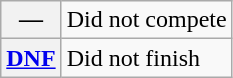<table class="wikitable">
<tr>
<th scope="row">—</th>
<td>Did not compete</td>
</tr>
<tr>
<th scope="row"><a href='#'>DNF</a></th>
<td>Did not finish</td>
</tr>
</table>
